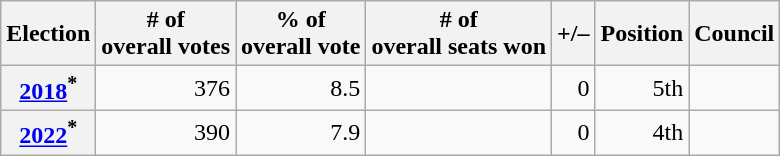<table class="wikitable" style="text-align: right;">
<tr>
<th>Election</th>
<th># of<br>overall votes</th>
<th>% of<br>overall vote</th>
<th># of<br>overall seats won</th>
<th>+/–</th>
<th>Position</th>
<th>Council</th>
</tr>
<tr>
<th><a href='#'>2018</a><sup>*</sup></th>
<td> 376</td>
<td> 8.5</td>
<td></td>
<td> 0</td>
<td> 5th</td>
<td></td>
</tr>
<tr>
<th><a href='#'>2022</a><sup>*</sup></th>
<td> 390</td>
<td> 7.9</td>
<td></td>
<td> 0</td>
<td> 4th</td>
<td></td>
</tr>
</table>
